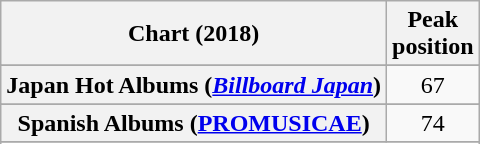<table class="wikitable sortable plainrowheaders" style="text-align:center">
<tr>
<th scope="col">Chart (2018)</th>
<th scope="col">Peak<br> position</th>
</tr>
<tr>
</tr>
<tr>
</tr>
<tr>
</tr>
<tr>
</tr>
<tr>
</tr>
<tr>
<th scope="row">Japan Hot Albums (<em><a href='#'>Billboard Japan</a></em>)</th>
<td>67</td>
</tr>
<tr>
</tr>
<tr>
</tr>
<tr>
<th scope="row">Spanish Albums (<a href='#'>PROMUSICAE</a>)</th>
<td>74</td>
</tr>
<tr>
</tr>
<tr>
</tr>
</table>
